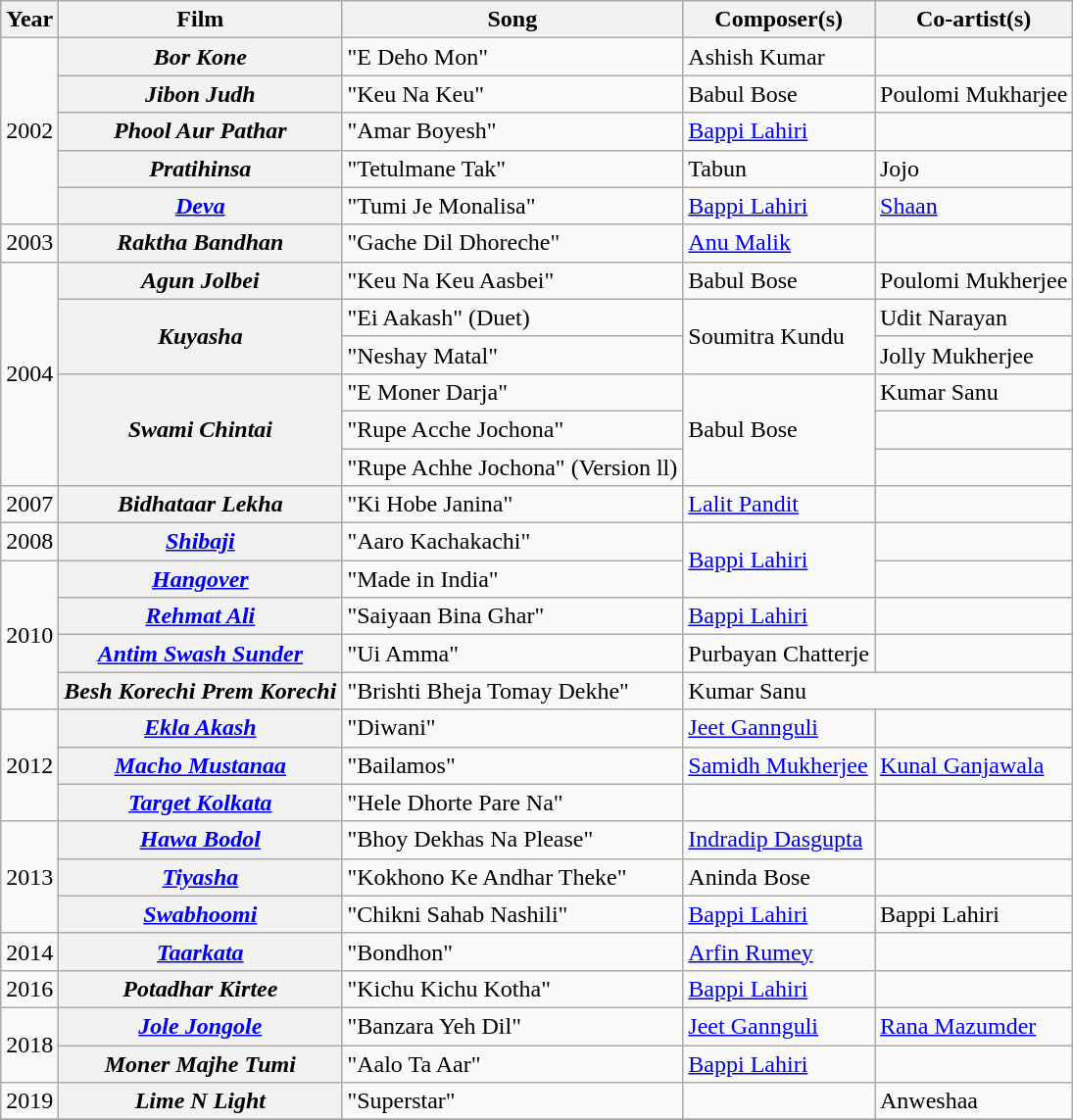<table class="wikitable">
<tr>
<th>Year</th>
<th>Film</th>
<th>Song</th>
<th>Composer(s)</th>
<th>Co-artist(s)</th>
</tr>
<tr>
<td rowspan="5">2002</td>
<th><em>Bor Kone</em></th>
<td>"E Deho Mon"</td>
<td>Ashish Kumar</td>
<td></td>
</tr>
<tr>
<th><em>Jibon Judh</em></th>
<td>"Keu Na Keu"</td>
<td>Babul Bose</td>
<td>Poulomi Mukharjee</td>
</tr>
<tr>
<th><em>Phool Aur Pathar</em></th>
<td>"Amar Boyesh"</td>
<td><a href='#'>Bappi Lahiri</a></td>
<td></td>
</tr>
<tr>
<th><em>Pratihinsa</em></th>
<td>"Tetulmane Tak"</td>
<td>Tabun</td>
<td>Jojo</td>
</tr>
<tr>
<th><em><a href='#'>Deva</a></em></th>
<td>"Tumi Je Monalisa"</td>
<td><a href='#'>Bappi Lahiri</a></td>
<td><a href='#'>Shaan</a></td>
</tr>
<tr>
<td>2003</td>
<th><em>Raktha Bandhan</em></th>
<td>"Gache Dil Dhoreche"</td>
<td><a href='#'>Anu Malik</a></td>
<td></td>
</tr>
<tr>
<td rowspan="6">2004</td>
<th><em>Agun Jolbei</em></th>
<td>"Keu Na Keu Aasbei"</td>
<td>Babul Bose</td>
<td>Poulomi Mukherjee</td>
</tr>
<tr>
<th rowspan="2"><em>Kuyasha</em></th>
<td>"Ei Aakash" (Duet)</td>
<td rowspan="2">Soumitra Kundu</td>
<td>Udit Narayan</td>
</tr>
<tr>
<td>"Neshay Matal"</td>
<td>Jolly Mukherjee</td>
</tr>
<tr>
<th rowspan="3"><em>Swami Chintai</em></th>
<td>"E Moner Darja"</td>
<td rowspan="3">Babul Bose</td>
<td>Kumar Sanu</td>
</tr>
<tr>
<td>"Rupe Acche Jochona"</td>
<td></td>
</tr>
<tr>
<td>"Rupe Achhe Jochona" (Version ll)</td>
<td></td>
</tr>
<tr>
<td>2007</td>
<th><em>Bidhataar Lekha</em></th>
<td>"Ki Hobe Janina"</td>
<td><a href='#'>Lalit Pandit</a></td>
<td></td>
</tr>
<tr>
<td>2008</td>
<th><em><a href='#'>Shibaji</a></em></th>
<td>"Aaro Kachakachi"</td>
<td rowspan=2><a href='#'>Bappi Lahiri</a></td>
<td></td>
</tr>
<tr>
<td rowspan="4">2010</td>
<th><em><a href='#'>Hangover</a></em></th>
<td>"Made in India"</td>
<td></td>
</tr>
<tr>
<th><em><a href='#'>Rehmat Ali</a></em></th>
<td>"Saiyaan Bina Ghar"</td>
<td><a href='#'>Bappi Lahiri</a></td>
<td></td>
</tr>
<tr>
<th><em><a href='#'>Antim Swash Sunder</a></em></th>
<td>"Ui Amma"</td>
<td>Purbayan Chatterje</td>
<td></td>
</tr>
<tr>
<th><em>Besh Korechi Prem Korechi</em></th>
<td>"Brishti Bheja Tomay Dekhe"</td>
<td colspan=2>Kumar Sanu</td>
</tr>
<tr>
<td rowspan=3>2012</td>
<th><em><a href='#'>Ekla Akash</a></em></th>
<td>"Diwani"</td>
<td><a href='#'>Jeet Gannguli</a></td>
<td></td>
</tr>
<tr>
<th><em><a href='#'>Macho Mustanaa</a></em></th>
<td>"Bailamos"</td>
<td><a href='#'>Samidh Mukherjee</a></td>
<td><a href='#'>Kunal Ganjawala</a></td>
</tr>
<tr>
<th><em><a href='#'>Target Kolkata</a></em></th>
<td>"Hele Dhorte Pare Na"</td>
<td></td>
<td></td>
</tr>
<tr>
<td rowspan=3>2013</td>
<th><em><a href='#'>Hawa Bodol</a></em></th>
<td>"Bhoy Dekhas Na Please"</td>
<td><a href='#'>Indradip Dasgupta</a></td>
<td></td>
</tr>
<tr>
<th><em><a href='#'>Tiyasha</a></em></th>
<td>"Kokhono Ke Andhar Theke"</td>
<td>Aninda Bose</td>
<td></td>
</tr>
<tr>
<th><em><a href='#'>Swabhoomi</a></em></th>
<td>"Chikni Sahab Nashili"</td>
<td><a href='#'>Bappi Lahiri</a></td>
<td>Bappi Lahiri</td>
</tr>
<tr>
<td>2014</td>
<th><em><a href='#'>Taarkata</a></em></th>
<td>"Bondhon"</td>
<td><a href='#'>Arfin Rumey</a></td>
<td></td>
</tr>
<tr>
<td>2016</td>
<th><em>Potadhar Kirtee</em></th>
<td>"Kichu Kichu Kotha"</td>
<td><a href='#'>Bappi Lahiri</a></td>
<td></td>
</tr>
<tr>
<td rowspan="2">2018</td>
<th><em><a href='#'>Jole Jongole</a></em></th>
<td>"Banzara Yeh Dil"</td>
<td><a href='#'>Jeet Gannguli</a></td>
<td><a href='#'>Rana Mazumder</a></td>
</tr>
<tr>
<th><em>Moner Majhe Tumi</em></th>
<td>"Aalo Ta Aar"</td>
<td><a href='#'>Bappi Lahiri</a></td>
<td></td>
</tr>
<tr>
<td>2019</td>
<th><em>Lime N Light</em></th>
<td>"Superstar"</td>
<td></td>
<td>Anweshaa</td>
</tr>
<tr>
</tr>
</table>
